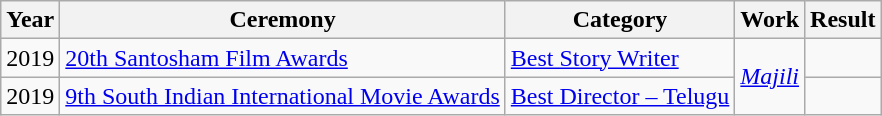<table class="wikitable">
<tr>
<th>Year</th>
<th>Ceremony</th>
<th>Category</th>
<th>Work</th>
<th>Result</th>
</tr>
<tr>
<td rowspan="1">2019</td>
<td><a href='#'>20th Santosham Film Awards</a></td>
<td><a href='#'>Best Story Writer</a></td>
<td rowspan="2"><em><a href='#'>Majili</a></em></td>
<td></td>
</tr>
<tr>
<td rowspan="1">2019</td>
<td><a href='#'>9th South Indian International Movie Awards</a></td>
<td><a href='#'>Best Director – Telugu</a></td>
<td></td>
</tr>
</table>
